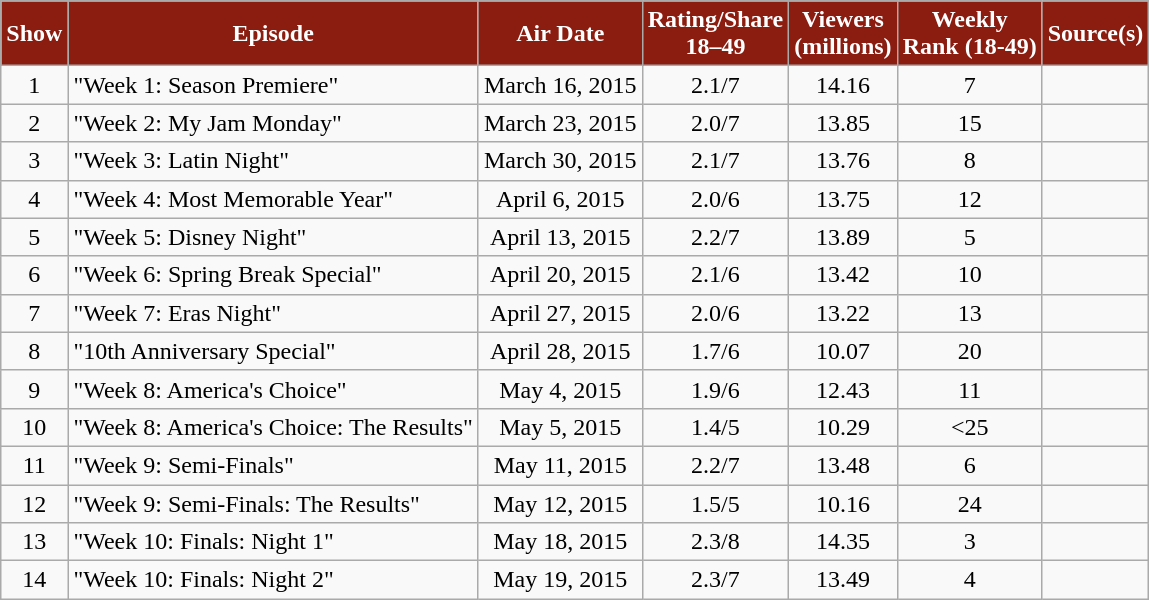<table class="wikitable sortable" style="margin:0">
<tr>
<th style="background:#8b1c10; color:white;" rowspan="1">Show</th>
<th style="background:#8b1c10; color:white;" rowspan="1">Episode</th>
<th style="background:#8b1c10; color:white;" rowspan="1">Air Date</th>
<th style="background:#8b1c10; color:white;" rowspan="1">Rating/Share<br>18–49</th>
<th style="background:#8b1c10; color:white;" rowspan="1">Viewers<br>(millions)</th>
<th style="background:#8b1c10; color:white;" rowspan="1">Weekly<br>Rank (18-49)</th>
<th style="background:#8b1c10; color:white;" rowspan="1"class="unsortable">Source(s)</th>
</tr>
<tr>
<td style="text-align:center;">1</td>
<td>"Week 1: Season Premiere"</td>
<td style="text-align:center;">March 16, 2015</td>
<td style="text-align:center;">2.1/7</td>
<td style="text-align:center;">14.16</td>
<td style="text-align:center;">7</td>
<td style="text-align:center;"></td>
</tr>
<tr>
<td style="text-align:center;">2</td>
<td>"Week 2: My Jam Monday"</td>
<td style="text-align:center;">March 23, 2015</td>
<td style="text-align:center;">2.0/7</td>
<td style="text-align:center;">13.85</td>
<td style="text-align:center;">15</td>
<td style="text-align:center;"></td>
</tr>
<tr>
<td style="text-align:center;">3</td>
<td>"Week 3: Latin Night"</td>
<td style="text-align:center;">March 30, 2015</td>
<td style="text-align:center;">2.1/7</td>
<td style="text-align:center;">13.76</td>
<td style="text-align:center;">8</td>
<td style="text-align:center;"></td>
</tr>
<tr>
<td style="text-align:center;">4</td>
<td>"Week 4: Most Memorable Year"</td>
<td style="text-align:center;">April 6, 2015</td>
<td style="text-align:center;">2.0/6</td>
<td style="text-align:center;">13.75</td>
<td style="text-align:center;">12</td>
<td style="text-align:center;"></td>
</tr>
<tr>
<td style="text-align:center;">5</td>
<td>"Week 5: Disney Night"</td>
<td style="text-align:center;">April 13, 2015</td>
<td style="text-align:center;">2.2/7</td>
<td style="text-align:center;">13.89</td>
<td style="text-align:center;">5</td>
<td style="text-align:center;"></td>
</tr>
<tr>
<td style="text-align:center;">6</td>
<td>"Week 6: Spring Break Special"</td>
<td style="text-align:center;">April 20, 2015</td>
<td style="text-align:center;">2.1/6</td>
<td style="text-align:center;">13.42</td>
<td style="text-align:center;">10</td>
<td style="text-align:center;"></td>
</tr>
<tr>
<td style="text-align:center;">7</td>
<td>"Week 7: Eras Night"</td>
<td style="text-align:center;">April 27, 2015</td>
<td style="text-align:center;">2.0/6</td>
<td style="text-align:center;">13.22</td>
<td style="text-align:center;">13</td>
<td style="text-align:center;"></td>
</tr>
<tr>
<td style="text-align:center;">8</td>
<td>"10th Anniversary Special"</td>
<td style="text-align:center;">April 28, 2015</td>
<td style="text-align:center;">1.7/6</td>
<td style="text-align:center;">10.07</td>
<td style="text-align:center;">20</td>
<td style="text-align:center;"></td>
</tr>
<tr>
<td style="text-align:center;">9</td>
<td>"Week 8: America's Choice"</td>
<td style="text-align:center;">May 4, 2015</td>
<td style="text-align:center;">1.9/6</td>
<td style="text-align:center;">12.43</td>
<td style="text-align:center;">11</td>
<td style="text-align:center;"></td>
</tr>
<tr>
<td style="text-align:center;">10</td>
<td>"Week 8: America's Choice: The Results"</td>
<td style="text-align:center;">May 5, 2015</td>
<td style="text-align:center;">1.4/5</td>
<td style="text-align:center;">10.29</td>
<td style="text-align:center;"><25</td>
<td style="text-align:center;"></td>
</tr>
<tr>
<td style="text-align:center;">11</td>
<td>"Week 9: Semi-Finals"</td>
<td style="text-align:center;">May 11, 2015</td>
<td style="text-align:center;">2.2/7</td>
<td style="text-align:center;">13.48</td>
<td style="text-align:center;">6</td>
<td style="text-align:center;"></td>
</tr>
<tr>
<td style="text-align:center;">12</td>
<td>"Week 9: Semi-Finals: The Results"</td>
<td style="text-align:center;">May 12, 2015</td>
<td style="text-align:center;">1.5/5</td>
<td style="text-align:center;">10.16</td>
<td style="text-align:center;">24</td>
<td style="text-align:center;"></td>
</tr>
<tr>
<td style="text-align:center;">13</td>
<td>"Week 10: Finals: Night 1"</td>
<td style="text-align:center;">May 18, 2015</td>
<td style="text-align:center;">2.3/8</td>
<td style="text-align:center;">14.35</td>
<td style="text-align:center;">3</td>
<td style="text-align:center;"></td>
</tr>
<tr>
<td style="text-align:center;">14</td>
<td>"Week 10: Finals: Night 2"</td>
<td style="text-align:center;">May 19, 2015</td>
<td style="text-align:center;">2.3/7</td>
<td style="text-align:center;">13.49</td>
<td style="text-align:center;">4</td>
<td style="text-align:center;"></td>
</tr>
</table>
